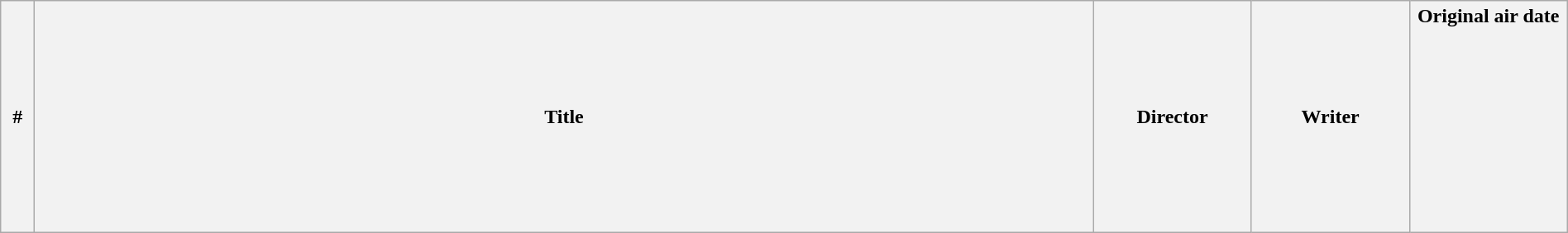<table class="wikitable plainrowheaders" style="width:100%; margin:auto; background:#fff;">
<tr>
<th style="width:20px;">#</th>
<th>Title</th>
<th style="width:120px;">Director</th>
<th style="width:120px;">Writer</th>
<th style="width:120px;">Original air date<br><br><br><br><br><br><br><br><br><br></th>
</tr>
</table>
